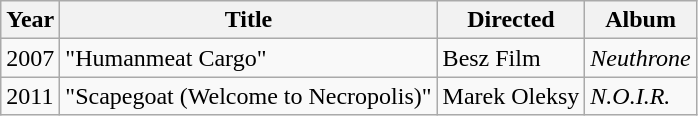<table class="wikitable">
<tr>
<th>Year</th>
<th>Title</th>
<th>Directed</th>
<th>Album</th>
</tr>
<tr>
<td>2007</td>
<td>"Humanmeat Cargo"</td>
<td>Besz Film</td>
<td><em>Neuthrone</em></td>
</tr>
<tr>
<td>2011</td>
<td>"Scapegoat (Welcome to Necropolis)"</td>
<td>Marek Oleksy</td>
<td><em>N.O.I.R.</em></td>
</tr>
</table>
